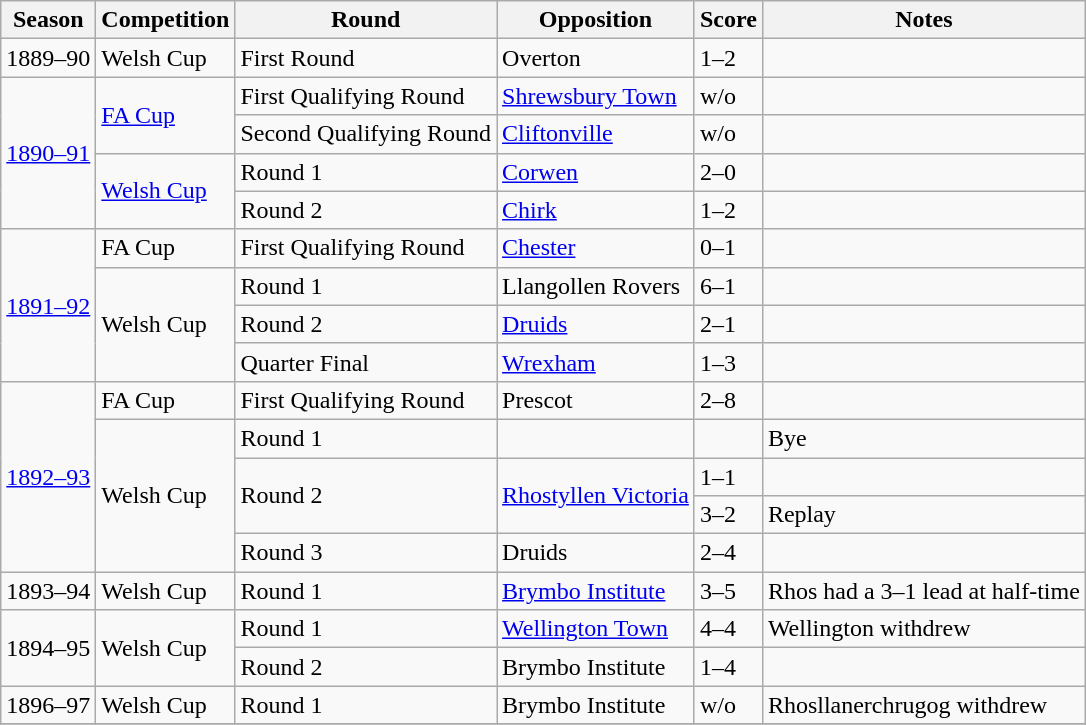<table class="wikitable">
<tr>
<th>Season</th>
<th>Competition</th>
<th>Round</th>
<th>Opposition</th>
<th>Score</th>
<th>Notes</th>
</tr>
<tr>
<td>1889–90</td>
<td>Welsh Cup</td>
<td>First Round</td>
<td>Overton</td>
<td>1–2</td>
<td></td>
</tr>
<tr>
<td rowspan="4"><a href='#'>1890–91</a></td>
<td rowspan="2"><a href='#'>FA Cup</a></td>
<td>First Qualifying Round</td>
<td><a href='#'>Shrewsbury Town</a></td>
<td>w/o</td>
<td></td>
</tr>
<tr>
<td>Second Qualifying Round</td>
<td><a href='#'>Cliftonville</a></td>
<td>w/o</td>
<td></td>
</tr>
<tr>
<td rowspan="2"><a href='#'>Welsh Cup</a></td>
<td>Round 1</td>
<td><a href='#'>Corwen</a></td>
<td>2–0</td>
<td></td>
</tr>
<tr>
<td>Round 2</td>
<td><a href='#'>Chirk</a></td>
<td>1–2</td>
<td></td>
</tr>
<tr>
<td rowspan="4"><a href='#'>1891–92</a></td>
<td>FA Cup</td>
<td>First Qualifying Round</td>
<td><a href='#'>Chester</a></td>
<td>0–1</td>
<td></td>
</tr>
<tr>
<td rowspan="3">Welsh Cup</td>
<td>Round 1</td>
<td>Llangollen Rovers</td>
<td>6–1</td>
<td></td>
</tr>
<tr>
<td>Round 2</td>
<td><a href='#'>Druids</a></td>
<td>2–1</td>
<td></td>
</tr>
<tr>
<td>Quarter Final</td>
<td><a href='#'>Wrexham</a></td>
<td>1–3</td>
<td></td>
</tr>
<tr>
<td rowspan="5"><a href='#'>1892–93</a></td>
<td>FA Cup</td>
<td>First Qualifying Round</td>
<td>Prescot</td>
<td>2–8</td>
<td></td>
</tr>
<tr>
<td rowspan="4">Welsh Cup</td>
<td>Round 1</td>
<td></td>
<td></td>
<td>Bye</td>
</tr>
<tr>
<td rowspan="2">Round 2</td>
<td rowspan="2"><a href='#'>Rhostyllen Victoria</a></td>
<td>1–1</td>
<td></td>
</tr>
<tr>
<td>3–2</td>
<td>Replay</td>
</tr>
<tr>
<td>Round 3</td>
<td>Druids</td>
<td>2–4</td>
<td></td>
</tr>
<tr>
<td>1893–94</td>
<td>Welsh Cup</td>
<td>Round 1</td>
<td><a href='#'>Brymbo Institute</a></td>
<td>3–5</td>
<td>Rhos had a 3–1 lead at half-time</td>
</tr>
<tr>
<td rowspan="2">1894–95</td>
<td rowspan="2">Welsh Cup</td>
<td>Round 1</td>
<td><a href='#'>Wellington Town</a></td>
<td>4–4</td>
<td>Wellington withdrew</td>
</tr>
<tr>
<td>Round 2</td>
<td>Brymbo Institute</td>
<td>1–4</td>
<td></td>
</tr>
<tr>
<td>1896–97</td>
<td>Welsh Cup</td>
<td>Round 1</td>
<td>Brymbo Institute</td>
<td>w/o</td>
<td>Rhosllanerchrugog withdrew</td>
</tr>
<tr>
</tr>
</table>
